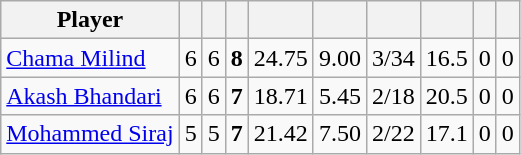<table class="wikitable sortable" style="text-align: center;">
<tr>
<th class="unsortable">Player</th>
<th></th>
<th></th>
<th></th>
<th></th>
<th></th>
<th></th>
<th></th>
<th></th>
<th></th>
</tr>
<tr>
<td style="text-align:left"><a href='#'>Chama Milind</a></td>
<td style="text-align:left">6</td>
<td>6</td>
<td><strong>8</strong></td>
<td>24.75</td>
<td>9.00</td>
<td>3/34</td>
<td>16.5</td>
<td>0</td>
<td>0</td>
</tr>
<tr>
<td style="text-align:left"><a href='#'>Akash Bhandari</a></td>
<td style="text-align:left">6</td>
<td>6</td>
<td><strong>7</strong></td>
<td>18.71</td>
<td>5.45</td>
<td>2/18</td>
<td>20.5</td>
<td>0</td>
<td>0</td>
</tr>
<tr>
<td style="text-align:left"><a href='#'>Mohammed Siraj</a></td>
<td style="text-align:left">5</td>
<td>5</td>
<td><strong>7</strong></td>
<td>21.42</td>
<td>7.50</td>
<td>2/22</td>
<td>17.1</td>
<td>0</td>
<td>0</td>
</tr>
</table>
